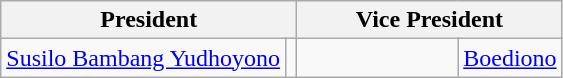<table class="wikitable">
<tr>
<th colspan="2">President</th>
<th colspan="2">Vice President</th>
</tr>
<tr>
<td align="right"><a href='#'>Susilo Bambang Yudhoyono</a></td>
<td align="right"></td>
<td align="left" width=100></td>
<td align="left"><a href='#'>Boediono</a></td>
</tr>
</table>
